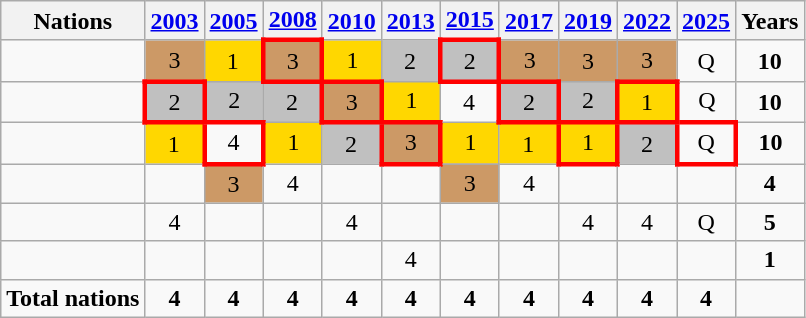<table class="wikitable sortable" style="text-align:center">
<tr>
<th>Nations</th>
<th width="25"><a href='#'>2003</a></th>
<th width=25><a href='#'>2005</a></th>
<th width=25><a href='#'>2008</a></th>
<th width=25><a href='#'>2010</a></th>
<th width=25><a href='#'>2013</a></th>
<th width=25><a href='#'>2015</a></th>
<th width=25><a href='#'>2017</a></th>
<th width=25><a href='#'>2019</a></th>
<th width=25><a href='#'>2022</a></th>
<th width=25><a href='#'>2025</a></th>
<th>Years</th>
</tr>
<tr>
<td align=left></td>
<td bgcolor=cc9966>3</td>
<td bgcolor=gold>1</td>
<td style="border:3px solid red" bgcolor=cc9966>3</td>
<td bgcolor=gold>1</td>
<td bgcolor=silver>2</td>
<td style="border:3px solid red" bgcolor=silver>2</td>
<td bgcolor=cc9966>3</td>
<td bgcolor=cc9966>3</td>
<td bgcolor=cc9966>3</td>
<td>Q</td>
<td><strong>10</strong></td>
</tr>
<tr>
<td align=left></td>
<td style="border:3px solid red" bgcolor=silver>2</td>
<td bgcolor=silver>2</td>
<td bgcolor=silver>2</td>
<td style="border:3px solid red" bgcolor=cc9966>3</td>
<td bgcolor=gold>1</td>
<td>4</td>
<td style="border:3px solid red" bgcolor=silver>2</td>
<td bgcolor=silver>2</td>
<td style="border:3px solid red" bgcolor=gold>1</td>
<td>Q</td>
<td><strong>10</strong></td>
</tr>
<tr>
<td align=left></td>
<td bgcolor=gold>1</td>
<td style="border:3px solid red">4</td>
<td bgcolor=gold>1</td>
<td bgcolor=silver>2</td>
<td style="border:3px solid red" bgcolor=cc9966>3</td>
<td bgcolor=gold>1</td>
<td bgcolor=gold>1</td>
<td style="border:3px solid red" bgcolor=gold>1</td>
<td bgcolor=silver>2</td>
<td style="border:3px solid red">Q</td>
<td><strong>10</strong></td>
</tr>
<tr>
<td align=left></td>
<td></td>
<td bgcolor=cc9966>3</td>
<td>4</td>
<td></td>
<td></td>
<td bgcolor=cc9966>3</td>
<td>4</td>
<td></td>
<td></td>
<td></td>
<td><strong>4</strong></td>
</tr>
<tr>
<td align=left></td>
<td>4</td>
<td></td>
<td></td>
<td>4</td>
<td></td>
<td></td>
<td></td>
<td>4</td>
<td>4</td>
<td>Q</td>
<td><strong>5</strong></td>
</tr>
<tr>
<td align=left></td>
<td></td>
<td></td>
<td></td>
<td></td>
<td>4</td>
<td></td>
<td></td>
<td></td>
<td></td>
<td></td>
<td><strong>1</strong></td>
</tr>
<tr>
<td align=left><strong>Total nations</strong></td>
<td><strong>4</strong></td>
<td><strong>4</strong></td>
<td><strong>4</strong></td>
<td><strong>4</strong></td>
<td><strong>4</strong></td>
<td><strong>4</strong></td>
<td><strong>4</strong></td>
<td><strong>4</strong></td>
<td><strong>4</strong></td>
<td><strong>4</strong></td>
</tr>
</table>
